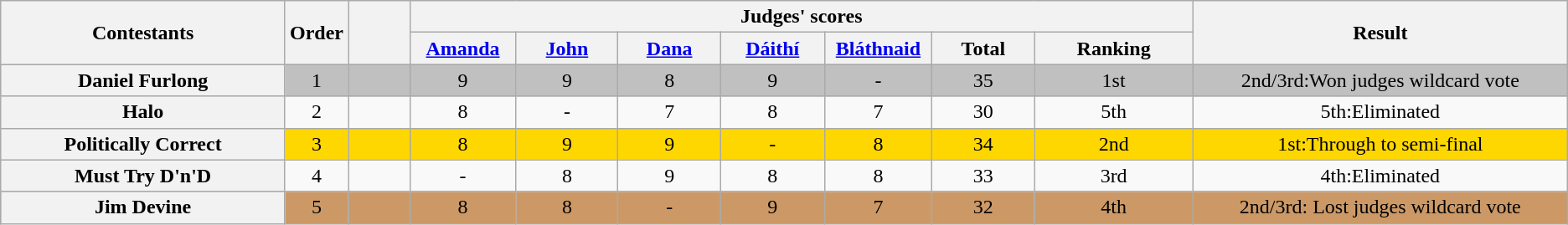<table class="wikitable plainrowheaders" style="text-align:center;">
<tr>
<th style="width:15em;" rowspan="2">Contestants</th>
<th style="width:1em;"  rowspan="2">Order</th>
<th style="width:3em;"  rowspan="2"></th>
<th style="width:38em"  colspan="7">Judges' scores</th>
<th style="width:20em;" rowspan="2">Result</th>
</tr>
<tr>
<th style="width:5em;"><a href='#'>Amanda</a></th>
<th style="width:5em;"><a href='#'>John</a></th>
<th style="width:5em;"><a href='#'>Dana</a></th>
<th style="width:5em;"><a href='#'>Dáithí</a></th>
<th style="width:5em;"><a href='#'>Bláthnaid</a></th>
<th style="width:5em;">Total</th>
<th style="width:8em;">Ranking</th>
</tr>
<tr style="background:silver;">
<th scope="row">Daniel Furlong</th>
<td>1</td>
<td></td>
<td>9</td>
<td>9</td>
<td>8</td>
<td>9</td>
<td>-</td>
<td>35</td>
<td>1st</td>
<td>2nd/3rd:Won judges wildcard vote</td>
</tr>
<tr>
<th scope="row">Halo</th>
<td>2</td>
<td></td>
<td>8</td>
<td>-</td>
<td>7</td>
<td>8</td>
<td>7</td>
<td>30</td>
<td>5th</td>
<td>5th:Eliminated</td>
</tr>
<tr style="background:gold;">
<th scope="row">Politically Correct</th>
<td>3</td>
<td></td>
<td>8</td>
<td>9</td>
<td>9</td>
<td>-</td>
<td>8</td>
<td>34</td>
<td>2nd</td>
<td>1st:Through to semi-final</td>
</tr>
<tr>
<th scope="row">Must Try D'n'D</th>
<td>4</td>
<td></td>
<td>-</td>
<td>8</td>
<td>9</td>
<td>8</td>
<td>8</td>
<td>33</td>
<td>3rd</td>
<td>4th:Eliminated</td>
</tr>
<tr style="background:#c96;">
<th scope="row">Jim Devine</th>
<td>5</td>
<td></td>
<td>8</td>
<td>8</td>
<td>-</td>
<td>9</td>
<td>7</td>
<td>32</td>
<td>4th</td>
<td>2nd/3rd: Lost judges wildcard vote</td>
</tr>
</table>
